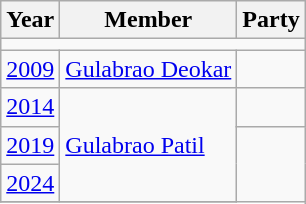<table class="wikitable">
<tr>
<th>Year</th>
<th>Member</th>
<th colspan=2>Party</th>
</tr>
<tr>
<td colspan="4"></td>
</tr>
<tr>
<td><a href='#'>2009</a></td>
<td><a href='#'>Gulabrao Deokar</a></td>
<td></td>
</tr>
<tr>
<td><a href='#'>2014</a></td>
<td rowspan=3><a href='#'>Gulabrao Patil</a></td>
<td></td>
</tr>
<tr>
<td><a href='#'>2019</a></td>
</tr>
<tr>
<td><a href='#'>2024</a></td>
</tr>
<tr>
</tr>
</table>
